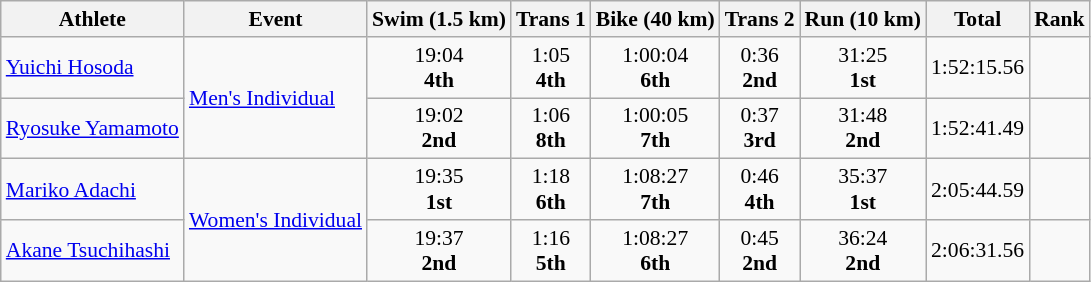<table class="wikitable" style="font-size:90%">
<tr>
<th>Athlete</th>
<th>Event</th>
<th>Swim (1.5 km)</th>
<th>Trans 1</th>
<th>Bike (40 km)</th>
<th>Trans 2</th>
<th>Run (10 km)</th>
<th>Total</th>
<th>Rank</th>
</tr>
<tr>
<td><a href='#'>Yuichi Hosoda</a></td>
<td rowspan=2><a href='#'>Men's Individual</a></td>
<td align=center>19:04<br><strong>4th</strong></td>
<td align=center>1:05<br><strong>4th</strong></td>
<td align=center>1:00:04<br><strong>6th</strong></td>
<td align=center>0:36<br><strong>2nd</strong></td>
<td align=center>31:25<br><strong>1st</strong></td>
<td align=center>1:52:15.56</td>
<td align=center></td>
</tr>
<tr>
<td><a href='#'>Ryosuke Yamamoto</a></td>
<td align=center>19:02<br><strong>2nd</strong></td>
<td align=center>1:06<br><strong>8th</strong></td>
<td align=center>1:00:05<br><strong>7th</strong></td>
<td align=center>0:37<br><strong>3rd</strong></td>
<td align=center>31:48<br><strong>2nd</strong></td>
<td align=center>1:52:41.49</td>
<td align=center></td>
</tr>
<tr>
<td><a href='#'>Mariko Adachi</a></td>
<td rowspan=2><a href='#'>Women's Individual</a></td>
<td align=center>19:35<br><strong>1st</strong></td>
<td align=center>1:18<br><strong>6th</strong></td>
<td align=center>1:08:27<br><strong>7th</strong></td>
<td align=center>0:46<br><strong>4th</strong></td>
<td align=center>35:37<br><strong>1st</strong></td>
<td align=center>2:05:44.59</td>
<td align=center></td>
</tr>
<tr>
<td><a href='#'>Akane Tsuchihashi</a></td>
<td align=center>19:37<br><strong>2nd</strong></td>
<td align=center>1:16<br><strong>5th</strong></td>
<td align=center>1:08:27<br><strong>6th</strong></td>
<td align=center>0:45<br><strong>2nd</strong></td>
<td align=center>36:24<br><strong>2nd</strong></td>
<td align=center>2:06:31.56</td>
<td align=center></td>
</tr>
</table>
